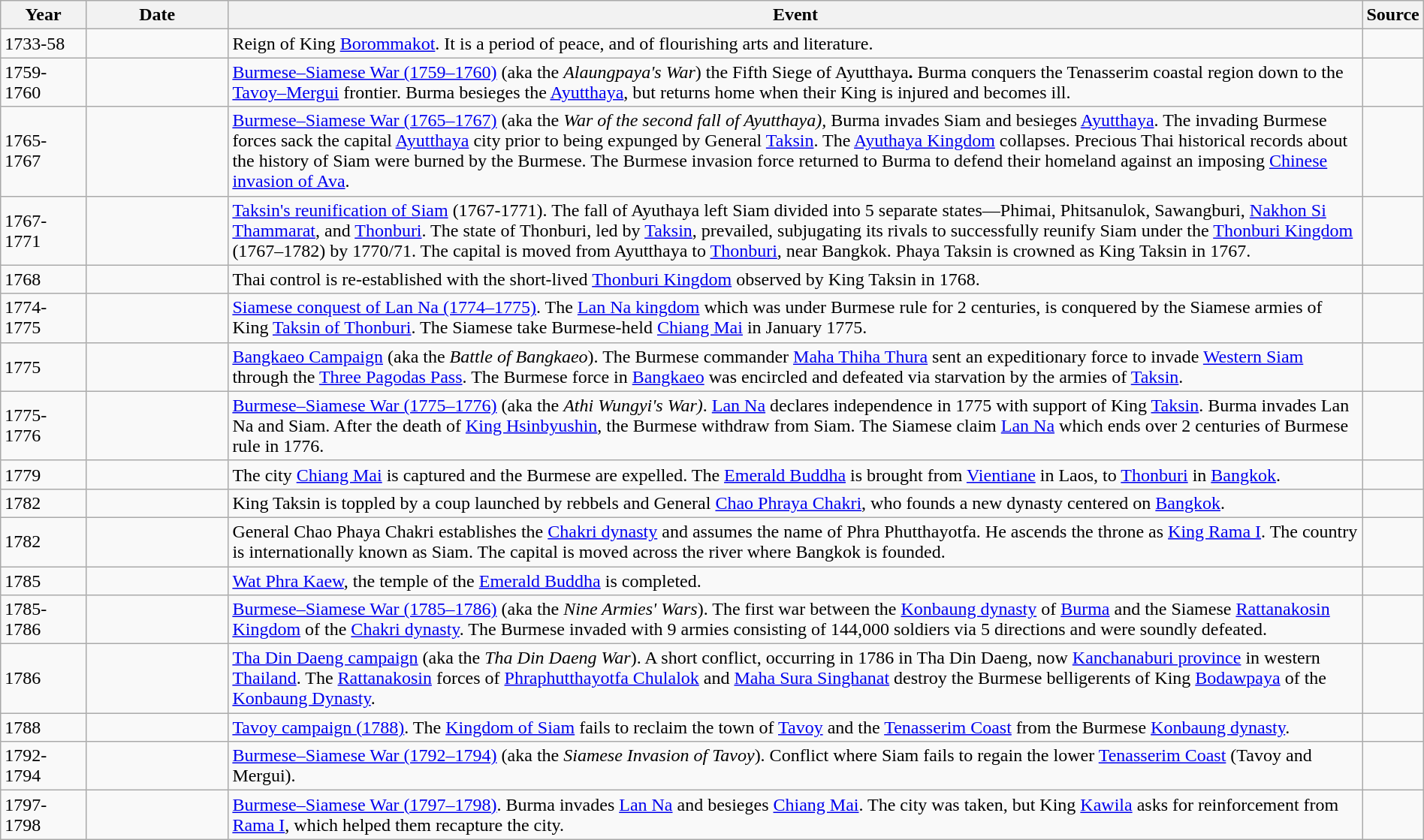<table class="wikitable" width="100%">
<tr>
<th style="width:6%">Year</th>
<th style="width:10%">Date</th>
<th>Event</th>
<th>Source</th>
</tr>
<tr>
<td>1733-58</td>
<td></td>
<td>Reign of King <a href='#'>Borommakot</a>. It is a period of peace, and of flourishing arts and literature.</td>
<td></td>
</tr>
<tr>
<td>1759-1760</td>
<td></td>
<td><a href='#'>Burmese–Siamese War (1759–1760)</a> (aka the <em>Alaungpaya's War</em>) the Fifth Siege of Ayutthaya<strong>.</strong> Burma conquers the Tenasserim coastal region down to the <a href='#'>Tavoy–Mergui</a> frontier. Burma besieges the <a href='#'>Ayutthaya</a>, but returns home when their King is injured and becomes ill.</td>
<td></td>
</tr>
<tr>
<td>1765-1767</td>
<td></td>
<td><a href='#'>Burmese–Siamese War (1765–1767)</a> (aka the <em>War of the second fall of Ayutthaya),</em> Burma invades Siam and besieges <a href='#'>Ayutthaya</a>. The invading Burmese forces sack the capital <a href='#'>Ayutthaya</a> city prior to being expunged by General <a href='#'>Taksin</a>. The <a href='#'>Ayuthaya Kingdom</a> collapses. Precious Thai historical records about the history of Siam were burned by the Burmese. The Burmese invasion force returned to Burma to defend their homeland against an imposing <a href='#'>Chinese invasion of Ava</a>.</td>
<td></td>
</tr>
<tr>
<td>1767-1771</td>
<td></td>
<td><a href='#'>Taksin's reunification of Siam</a> (1767-1771). The fall of Ayuthaya left Siam divided into 5 separate states—Phimai, Phitsanulok, Sawangburi, <a href='#'>Nakhon Si Thammarat</a>, and <a href='#'>Thonburi</a>. The state of Thonburi, led by <a href='#'>Taksin</a>, prevailed, subjugating its rivals to successfully reunify Siam under the <a href='#'>Thonburi Kingdom</a> (1767–1782) by 1770/71. The capital is moved from Ayutthaya to <a href='#'>Thonburi</a>, near Bangkok. Phaya Taksin is crowned as King Taksin in 1767.</td>
<td></td>
</tr>
<tr>
<td>1768</td>
<td></td>
<td>Thai control is re-established with the short-lived <a href='#'>Thonburi Kingdom</a> observed by King Taksin in 1768.</td>
<td></td>
</tr>
<tr>
<td>1774-1775</td>
<td></td>
<td><a href='#'>Siamese conquest of Lan Na (1774–1775)</a>. The <a href='#'>Lan Na kingdom</a> which was under Burmese rule for 2 centuries, is conquered by the Siamese armies of King <a href='#'>Taksin of Thonburi</a>. The Siamese take Burmese-held <a href='#'>Chiang Mai</a> in January 1775.</td>
<td></td>
</tr>
<tr>
<td>1775</td>
<td></td>
<td><a href='#'>Bangkaeo Campaign</a> (aka the <em>Battle of Bangkaeo</em>). The Burmese commander <a href='#'>Maha Thiha Thura</a> sent an expeditionary force to invade <a href='#'>Western Siam</a> through the <a href='#'>Three Pagodas Pass</a>. The Burmese force in <a href='#'>Bangkaeo</a> was encircled and defeated via starvation by the armies of <a href='#'>Taksin</a>.</td>
<td></td>
</tr>
<tr>
<td>1775-1776</td>
<td></td>
<td><a href='#'>Burmese–Siamese War (1775–1776)</a> (aka the <em>Athi Wungyi's War)</em>. <a href='#'>Lan Na</a> declares independence in 1775 with support of King <a href='#'>Taksin</a>. Burma invades Lan Na and Siam. After the death of <a href='#'>King Hsinbyushin</a>, the Burmese withdraw from Siam. The Siamese claim <a href='#'>Lan Na</a> which ends over 2 centuries of Burmese rule in 1776.</td>
<td></td>
</tr>
<tr>
<td>1779</td>
<td></td>
<td>The city <a href='#'>Chiang Mai</a> is captured and the Burmese are expelled. The <a href='#'>Emerald Buddha</a> is brought from <a href='#'>Vientiane</a> in Laos, to <a href='#'>Thonburi</a> in <a href='#'>Bangkok</a>.</td>
<td></td>
</tr>
<tr>
<td>1782</td>
<td></td>
<td>King Taksin is toppled by a coup launched by rebbels and General <a href='#'>Chao Phraya Chakri</a>, who founds a new dynasty centered on <a href='#'>Bangkok</a>.</td>
<td></td>
</tr>
<tr>
<td>1782</td>
<td></td>
<td>General Chao Phaya Chakri establishes the <a href='#'>Chakri dynasty</a> and assumes the name of Phra Phutthayotfa. He ascends the throne as <a href='#'>King Rama I</a>. The country is internationally known as Siam. The capital is moved across the river where Bangkok is founded.</td>
<td></td>
</tr>
<tr>
<td>1785</td>
<td></td>
<td><a href='#'>Wat Phra Kaew</a>, the temple of the <a href='#'>Emerald Buddha</a> is completed.</td>
<td></td>
</tr>
<tr>
<td>1785-1786</td>
<td></td>
<td><a href='#'>Burmese–Siamese War (1785–1786)</a> (aka the <em>Nine Armies' Wars</em>). The first war between the <a href='#'>Konbaung dynasty</a> of <a href='#'>Burma</a> and the Siamese <a href='#'>Rattanakosin Kingdom</a> of the <a href='#'>Chakri dynasty</a>. The Burmese invaded with 9 armies consisting of 144,000 soldiers via 5 directions and were soundly defeated.</td>
<td></td>
</tr>
<tr>
<td>1786</td>
<td></td>
<td><a href='#'>Tha Din Daeng campaign</a> (aka the <em>Tha Din Daeng War</em>). A short conflict, occurring in 1786 in Tha Din Daeng, now <a href='#'>Kanchanaburi province</a> in western <a href='#'>Thailand</a>. The  <a href='#'>Rattanakosin</a> forces of <a href='#'>Phraphutthayotfa Chulalok</a> and <a href='#'>Maha Sura Singhanat</a> destroy the Burmese belligerents of King <a href='#'>Bodawpaya</a> of the <a href='#'>Konbaung Dynasty</a>.</td>
<td></td>
</tr>
<tr>
<td>1788</td>
<td></td>
<td><a href='#'>Tavoy campaign (1788)</a>. The <a href='#'>Kingdom of Siam</a> fails to reclaim the town of <a href='#'>Tavoy</a> and the <a href='#'>Tenasserim Coast</a> from the Burmese <a href='#'>Konbaung dynasty</a>.</td>
<td></td>
</tr>
<tr>
<td>1792-1794</td>
<td></td>
<td><a href='#'>Burmese–Siamese War (1792–1794)</a> (aka the <em>Siamese Invasion of Tavoy</em>). Conflict where Siam fails to regain the lower <a href='#'>Tenasserim Coast</a> (Tavoy and Mergui).</td>
<td></td>
</tr>
<tr>
<td>1797-1798</td>
<td></td>
<td><a href='#'>Burmese–Siamese War (1797–1798)</a>. Burma invades <a href='#'>Lan Na</a> and besieges <a href='#'>Chiang Mai</a>. The city was taken, but King <a href='#'>Kawila</a> asks for reinforcement from <a href='#'>Rama I</a>, which helped them recapture the city.</td>
<td></td>
</tr>
</table>
